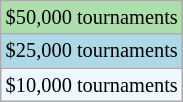<table class="wikitable" style="font-size:85%">
<tr style="background:#addfad;">
<td>$50,000 tournaments</td>
</tr>
<tr style="background:lightblue;">
<td>$25,000 tournaments</td>
</tr>
<tr style="background:#f0f8ff;">
<td>$10,000 tournaments</td>
</tr>
</table>
